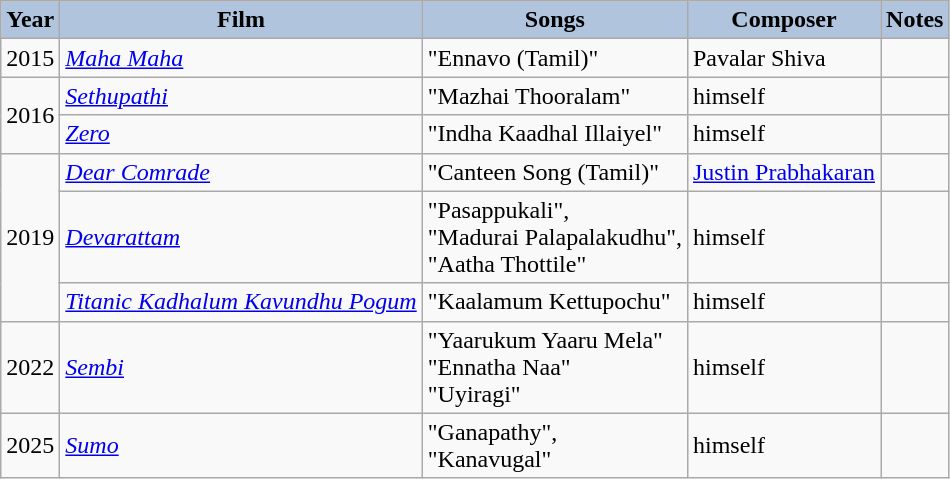<table class="wikitable sortable">
<tr>
<th style="background:#B0C4DE;">Year</th>
<th style="background:#B0C4DE;">Film</th>
<th style="background:#B0C4DE;">Songs</th>
<th style="background:#B0C4DE;">Composer</th>
<th style="background:#B0C4DE;">Notes</th>
</tr>
<tr>
<td>2015</td>
<td><em><a href='#'>Maha Maha</a></em></td>
<td>"Ennavo (Tamil)"</td>
<td>Pavalar Shiva</td>
<td></td>
</tr>
<tr>
<td rowspan="2">2016</td>
<td><em><a href='#'>Sethupathi</a></em></td>
<td>"Mazhai Thooralam"</td>
<td>himself</td>
<td></td>
</tr>
<tr>
<td><em><a href='#'>Zero</a></em></td>
<td>"Indha Kaadhal Illaiyel"</td>
<td>himself</td>
<td></td>
</tr>
<tr>
<td rowspan=3>2019</td>
<td><em><a href='#'>Dear Comrade</a></em></td>
<td>"Canteen Song (Tamil)"</td>
<td><a href='#'>Justin Prabhakaran</a></td>
<td></td>
</tr>
<tr>
<td><em><a href='#'>Devarattam</a></em></td>
<td>"Pasappukali",<br>"Madurai Palapalakudhu",<br>"Aatha Thottile"</td>
<td>himself</td>
<td></td>
</tr>
<tr>
<td><em><a href='#'>Titanic Kadhalum Kavundhu Pogum</a></em></td>
<td>"Kaalamum Kettupochu"</td>
<td>himself</td>
<td></td>
</tr>
<tr>
<td>2022</td>
<td><em><a href='#'>Sembi</a></em></td>
<td>"Yaarukum Yaaru Mela" <br> "Ennatha Naa" <br> "Uyiragi"</td>
<td>himself</td>
<td></td>
</tr>
<tr>
<td>2025</td>
<td><em><a href='#'>Sumo</a></em></td>
<td>"Ganapathy",<br>"Kanavugal"</td>
<td>himself</td>
<td></td>
</tr>
</table>
